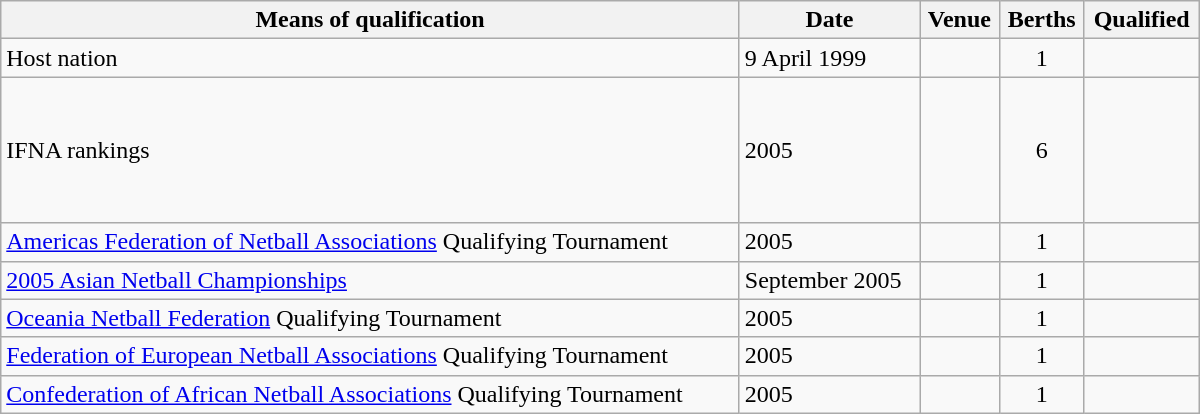<table class="wikitable" style="width:800px;">
<tr>
<th>Means of qualification</th>
<th>Date</th>
<th>Venue</th>
<th>Berths</th>
<th>Qualified</th>
</tr>
<tr>
<td>Host nation</td>
<td>9 April 1999</td>
<td></td>
<td style="text-align:center;">1</td>
<td></td>
</tr>
<tr>
<td>IFNA rankings</td>
<td>2005</td>
<td></td>
<td style="text-align:center;">6</td>
<td><br><br><br><br><br></td>
</tr>
<tr>
<td><a href='#'>Americas Federation of Netball Associations</a> Qualifying Tournament</td>
<td>2005</td>
<td></td>
<td style="text-align:center;">1</td>
<td></td>
</tr>
<tr>
<td><a href='#'>2005 Asian Netball Championships</a></td>
<td>September 2005</td>
<td></td>
<td style="text-align:center;">1</td>
<td></td>
</tr>
<tr>
<td><a href='#'>Oceania Netball Federation</a> Qualifying Tournament</td>
<td>2005</td>
<td></td>
<td style="text-align:center;">1</td>
<td></td>
</tr>
<tr>
<td><a href='#'>Federation of European Netball Associations</a> Qualifying Tournament</td>
<td>2005</td>
<td></td>
<td style="text-align:center;">1</td>
<td></td>
</tr>
<tr>
<td><a href='#'>Confederation of African Netball Associations</a> Qualifying Tournament</td>
<td>2005</td>
<td></td>
<td style="text-align:center;">1</td>
<td></td>
</tr>
</table>
